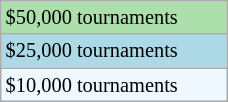<table class="wikitable" style="font-size:85%;" width=12%>
<tr style="background:#addfad;">
<td>$50,000 tournaments</td>
</tr>
<tr style="background:lightblue;">
<td>$25,000 tournaments</td>
</tr>
<tr style="background:#f0f8ff;">
<td>$10,000 tournaments</td>
</tr>
</table>
